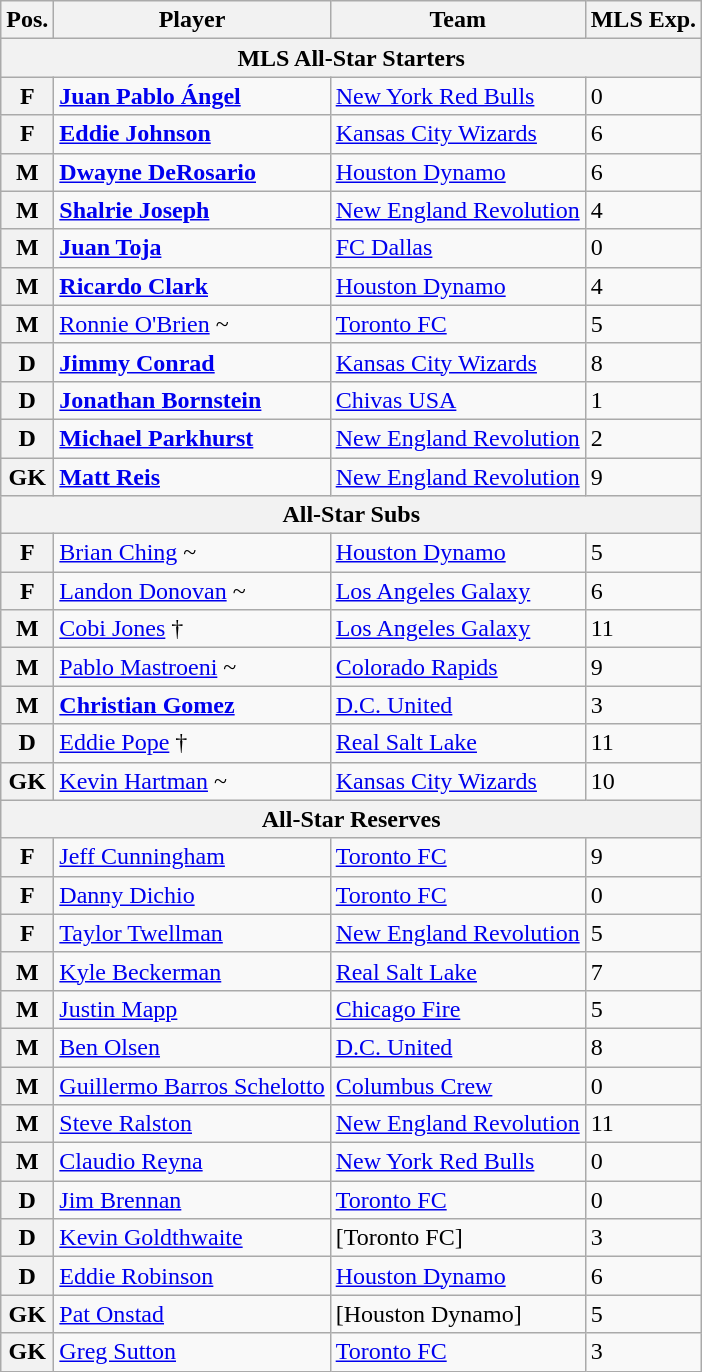<table class="wikitable">
<tr>
<th>Pos.</th>
<th>Player</th>
<th>Team</th>
<th>MLS Exp.</th>
</tr>
<tr>
<th colspan="4">MLS All-Star Starters</th>
</tr>
<tr>
<th>F</th>
<td> <strong><a href='#'>Juan Pablo Ángel</a></strong></td>
<td><a href='#'>New York Red Bulls</a></td>
<td>0</td>
</tr>
<tr>
<th>F</th>
<td> <strong><a href='#'>Eddie Johnson</a></strong></td>
<td><a href='#'>Kansas City Wizards</a></td>
<td>6</td>
</tr>
<tr>
<th>M</th>
<td> <strong><a href='#'>Dwayne DeRosario</a></strong></td>
<td><a href='#'>Houston Dynamo</a></td>
<td>6</td>
</tr>
<tr>
<th>M</th>
<td> <strong><a href='#'>Shalrie Joseph</a></strong></td>
<td><a href='#'>New England Revolution</a></td>
<td>4</td>
</tr>
<tr>
<th>M</th>
<td> <strong><a href='#'>Juan Toja</a></strong></td>
<td><a href='#'>FC Dallas</a></td>
<td>0</td>
</tr>
<tr>
<th>M</th>
<td> <strong><a href='#'>Ricardo Clark</a></strong></td>
<td><a href='#'>Houston Dynamo</a></td>
<td>4</td>
</tr>
<tr>
<th>M</th>
<td> <a href='#'>Ronnie O'Brien</a> ~</td>
<td><a href='#'>Toronto FC</a></td>
<td>5</td>
</tr>
<tr>
<th>D</th>
<td> <strong><a href='#'>Jimmy Conrad</a></strong></td>
<td><a href='#'>Kansas City Wizards</a></td>
<td>8</td>
</tr>
<tr>
<th>D</th>
<td> <strong><a href='#'>Jonathan Bornstein</a></strong></td>
<td><a href='#'>Chivas USA</a></td>
<td>1</td>
</tr>
<tr>
<th>D</th>
<td> <strong><a href='#'>Michael Parkhurst</a></strong></td>
<td><a href='#'>New England Revolution</a></td>
<td>2</td>
</tr>
<tr>
<th>GK</th>
<td> <strong><a href='#'>Matt Reis</a></strong></td>
<td><a href='#'>New England Revolution</a></td>
<td>9</td>
</tr>
<tr>
<th colspan="4">All-Star Subs</th>
</tr>
<tr>
<th>F</th>
<td> <a href='#'>Brian Ching</a> ~</td>
<td><a href='#'>Houston Dynamo</a></td>
<td>5</td>
</tr>
<tr>
<th>F</th>
<td> <a href='#'>Landon Donovan</a> ~</td>
<td><a href='#'>Los Angeles Galaxy</a></td>
<td>6</td>
</tr>
<tr>
<th>M</th>
<td> <a href='#'>Cobi Jones</a> †</td>
<td><a href='#'>Los Angeles Galaxy</a></td>
<td>11</td>
</tr>
<tr>
<th>M</th>
<td> <a href='#'>Pablo Mastroeni</a> ~</td>
<td><a href='#'>Colorado Rapids</a></td>
<td>9</td>
</tr>
<tr>
<th>M</th>
<td> <strong><a href='#'>Christian Gomez</a></strong></td>
<td><a href='#'>D.C. United</a></td>
<td>3</td>
</tr>
<tr>
<th>D</th>
<td> <a href='#'>Eddie Pope</a> †</td>
<td><a href='#'>Real Salt Lake</a></td>
<td>11</td>
</tr>
<tr>
<th>GK</th>
<td> <a href='#'>Kevin Hartman</a> ~</td>
<td><a href='#'>Kansas City Wizards</a></td>
<td>10</td>
</tr>
<tr>
<th colspan="4">All-Star Reserves</th>
</tr>
<tr>
<th>F</th>
<td> <a href='#'>Jeff Cunningham</a></td>
<td><a href='#'>Toronto FC</a></td>
<td>9</td>
</tr>
<tr>
<th>F</th>
<td> <a href='#'>Danny Dichio</a></td>
<td><a href='#'>Toronto FC</a></td>
<td>0</td>
</tr>
<tr>
<th>F</th>
<td> <a href='#'>Taylor Twellman</a></td>
<td><a href='#'>New England Revolution</a></td>
<td>5</td>
</tr>
<tr>
<th>M</th>
<td> <a href='#'>Kyle Beckerman</a></td>
<td><a href='#'>Real Salt Lake</a></td>
<td>7</td>
</tr>
<tr>
<th>M</th>
<td> <a href='#'>Justin Mapp</a></td>
<td><a href='#'>Chicago Fire</a></td>
<td>5</td>
</tr>
<tr>
<th>M</th>
<td> <a href='#'>Ben Olsen</a></td>
<td><a href='#'>D.C. United</a></td>
<td>8</td>
</tr>
<tr>
<th>M</th>
<td> <a href='#'>Guillermo Barros Schelotto</a></td>
<td><a href='#'>Columbus Crew</a></td>
<td>0</td>
</tr>
<tr>
<th>M</th>
<td> <a href='#'>Steve Ralston</a></td>
<td><a href='#'>New England Revolution</a></td>
<td>11</td>
</tr>
<tr>
<th>M</th>
<td> <a href='#'>Claudio Reyna</a></td>
<td><a href='#'>New York Red Bulls</a></td>
<td>0</td>
</tr>
<tr>
<th>D</th>
<td> <a href='#'>Jim Brennan</a></td>
<td><a href='#'>Toronto FC</a></td>
<td>0</td>
</tr>
<tr>
<th>D</th>
<td> <a href='#'>Kevin Goldthwaite</a></td>
<td>[Toronto FC]</td>
<td>3</td>
</tr>
<tr>
<th>D</th>
<td> <a href='#'>Eddie Robinson</a></td>
<td><a href='#'>Houston Dynamo</a></td>
<td>6</td>
</tr>
<tr>
<th>GK</th>
<td> <a href='#'>Pat Onstad</a></td>
<td>[Houston Dynamo]</td>
<td>5</td>
</tr>
<tr>
<th>GK</th>
<td> <a href='#'>Greg Sutton</a></td>
<td><a href='#'>Toronto FC</a></td>
<td>3</td>
</tr>
</table>
